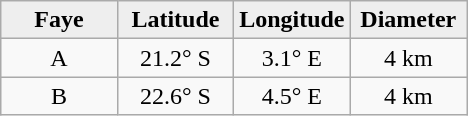<table class="wikitable">
<tr>
<th width="25%" style="background:#eeeeee;">Faye</th>
<th width="25%" style="background:#eeeeee;">Latitude</th>
<th width="25%" style="background:#eeeeee;">Longitude</th>
<th width="25%" style="background:#eeeeee;">Diameter</th>
</tr>
<tr>
<td align="center">A</td>
<td align="center">21.2° S</td>
<td align="center">3.1° E</td>
<td align="center">4 km</td>
</tr>
<tr>
<td align="center">B</td>
<td align="center">22.6° S</td>
<td align="center">4.5° E</td>
<td align="center">4 km</td>
</tr>
</table>
